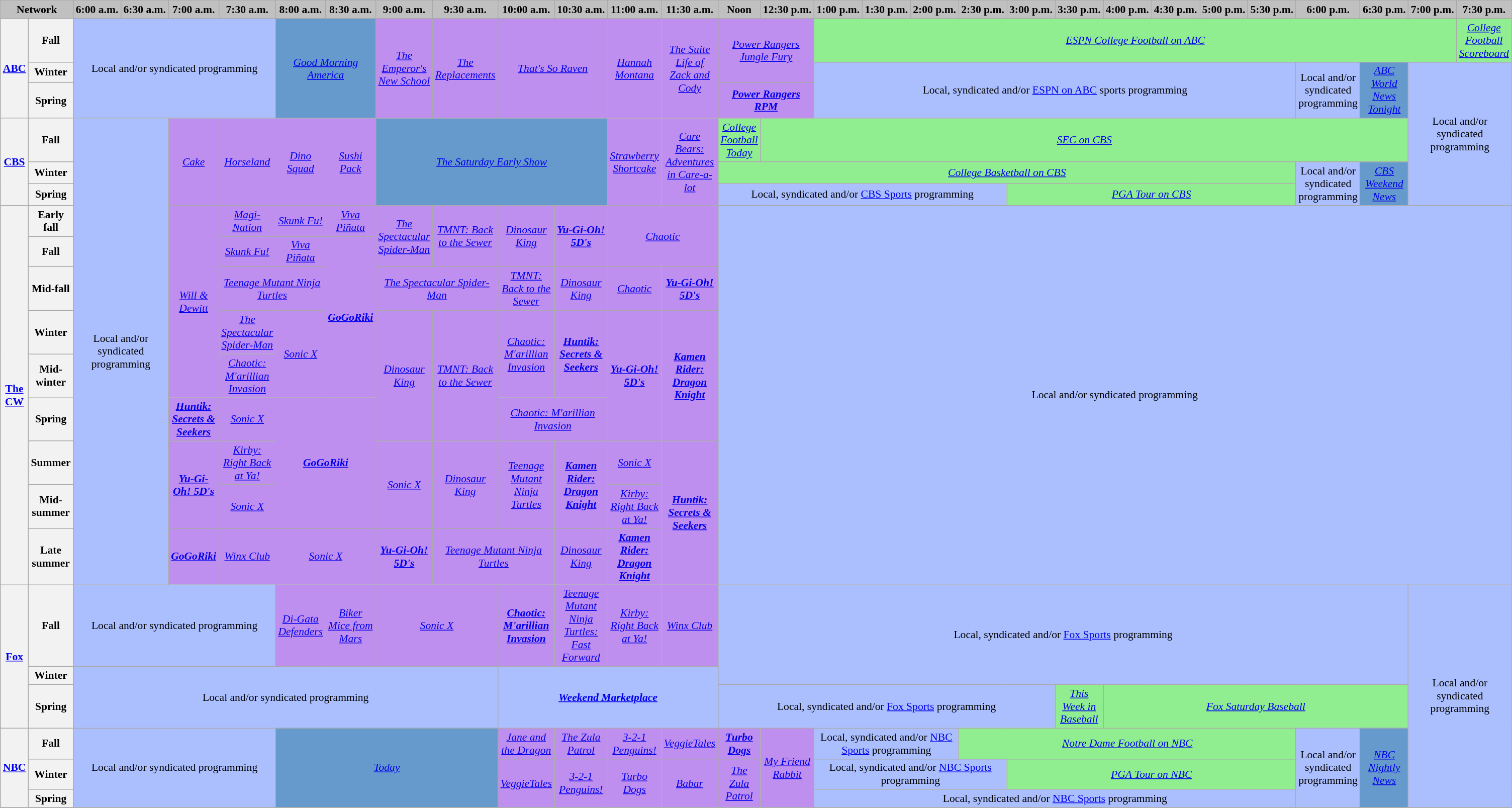<table class="wikitable sortable" style="width:100%;margin-right:0;font-size:90%;text-align:center">
<tr>
<th colspan="2" style="background:#C0C0C0; width:1.5%; text-align:center;">Network</th>
<th width="4%" style="background:#C0C0C0; text-align:center;">6:00 a.m.</th>
<th width="4%" style="background:#C0C0C0; text-align:center;">6:30 a.m.</th>
<th width="4%" style="background:#C0C0C0; text-align:center;">7:00 a.m.</th>
<th width="4%" style="background:#C0C0C0; text-align:center;">7:30 a.m.</th>
<th width="4%" style="background:#C0C0C0; text-align:center;">8:00 a.m.</th>
<th width="4%" style="background:#C0C0C0; text-align:center;">8:30 a.m.</th>
<th width="4%" style="background:#C0C0C0; text-align:center;">9:00 a.m.</th>
<th width="4%" style="background:#C0C0C0; text-align:center;">9:30 a.m.</th>
<th width="4%" style="background:#C0C0C0; text-align:center;">10:00 a.m.</th>
<th width="4%" style="background:#C0C0C0; text-align:center;">10:30 a.m.</th>
<th width="4%" style="background:#C0C0C0; text-align:center;">11:00 a.m.</th>
<th width="4%" style="background:#C0C0C0; text-align:center;">11:30 a.m.</th>
<th width="4%" style="background:#C0C0C0; text-align:center;">Noon</th>
<th width="4%" style="background:#C0C0C0; text-align:center;">12:30 p.m.</th>
<th width="4%" style="background:#C0C0C0; text-align:center;">1:00 p.m.</th>
<th width="4%" style="background:#C0C0C0; text-align:center;">1:30 p.m.</th>
<th width="4%" style="background:#C0C0C0; text-align:center;">2:00 p.m.</th>
<th width="4%" style="background:#C0C0C0; text-align:center;">2:30 p.m.</th>
<th width="4%" style="background:#C0C0C0; text-align:center;">3:00 p.m.</th>
<th width="4%" style="background:#C0C0C0; text-align:center;">3:30 p.m.</th>
<th width="4%" style="background:#C0C0C0; text-align:center;">4:00 p.m.</th>
<th width="4%" style="background:#C0C0C0; text-align:center;">4:30 p.m.</th>
<th width="4%" style="background:#C0C0C0; text-align:center;">5:00 p.m.</th>
<th width="4%" style="background:#C0C0C0; text-align:center;">5:30 p.m.</th>
<th width="4%" style="background:#C0C0C0; text-align:center;">6:00 p.m.</th>
<th width="4%" style="background:#C0C0C0; text-align:center;">6:30 p.m.</th>
<th width="4%" style="background:#C0C0C0; text-align:center;">7:00 p.m.</th>
<th width="4%" style="background:#C0C0C0; text-align:center;">7:30 p.m.</th>
</tr>
<tr>
<th rowspan="3"><a href='#'>ABC</a></th>
<th>Fall</th>
<td colspan="4" rowspan="3" style="background:#abbfff;">Local and/or syndicated programming</td>
<td style="background:#6699CC;" colspan="2" rowspan="3"><em><a href='#'>Good Morning America</a></em></td>
<td style="background:#bf8fef;" rowspan="3"><em><a href='#'>The Emperor's New School</a></em> </td>
<td style="background:#bf8fef;" rowspan="3"><em><a href='#'>The Replacements</a></em> </td>
<td style="background:#bf8fef;" colspan="2" rowspan="3"><em><a href='#'>That's So Raven</a></em> </td>
<td style="background:#bf8fef;" rowspan="3"><em><a href='#'>Hannah Montana</a></em> </td>
<td style="background:#bf8fef;" rowspan="3"><em><a href='#'>The Suite Life of Zack and Cody</a></em> </td>
<td colspan="2" rowspan="2" style="background:#bf8fef;"><em><a href='#'>Power Rangers Jungle Fury</a></em></td>
<td colspan="13" style="background:lightgreen;"><em><a href='#'>ESPN College Football on ABC</a></em></td>
<td style="background:lightgreen;"><em><a href='#'>College Football Scoreboard</a></em></td>
</tr>
<tr>
<th>Winter</th>
<td colspan="10" rowspan="2" style="background:#abbfff;">Local, syndicated and/or <a href='#'>ESPN on ABC</a> sports programming</td>
<td rowspan="2" style="background:#abbfff;">Local and/or syndicated programming</td>
<td rowspan="2" style="background:#6699CC;"><em><a href='#'>ABC World News Tonight</a></em></td>
<td colspan="2" rowspan="5" style="background:#abbfff;">Local and/or syndicated programming</td>
</tr>
<tr>
<th>Spring</th>
<td colspan="2" style="background:#bf8fef;"><strong><em><a href='#'>Power Rangers RPM</a></em></strong></td>
</tr>
<tr>
<th rowspan="3"><a href='#'>CBS</a></th>
<th>Fall</th>
<td colspan="2" rowspan="12" style="background:#abbfff;">Local and/or syndicated programming</td>
<td style="background:#bf8fef;" rowspan="3"><em><a href='#'>Cake</a></em> </td>
<td style="background:#bf8fef;" rowspan="3"><em><a href='#'>Horseland</a></em></td>
<td style="background:#bf8fef;" rowspan="3"><em><a href='#'>Dino Squad</a></em></td>
<td style="background:#bf8fef;" rowspan="3"><em><a href='#'>Sushi Pack</a></em></td>
<td style="background:#6699CC;" colspan="4" rowspan="3"><em><a href='#'>The Saturday Early Show</a></em></td>
<td style="background:#bf8fef;" rowspan="3"><em><a href='#'>Strawberry Shortcake</a></em></td>
<td style="background:#bf8fef;" rowspan="3"><em><a href='#'>Care Bears: Adventures in Care-a-lot</a></em></td>
<td style="background:lightgreen;"><em><a href='#'>College Football Today</a></em></td>
<td colspan="13" style="background:lightgreen;"><em><a href='#'>SEC on CBS</a></em></td>
</tr>
<tr>
<th>Winter</th>
<td colspan="12" style="background:lightgreen;"><em><a href='#'>College Basketball on CBS</a></em></td>
<td rowspan="2" style="background:#abbfff;">Local and/or syndicated programming</td>
<td rowspan="2" style="background: #6699CC;"><em><a href='#'>CBS Weekend News</a></em></td>
</tr>
<tr>
<th>Spring</th>
<td colspan="6" style="background:#abbfff;">Local, syndicated and/or <a href='#'>CBS Sports</a> programming</td>
<td colspan="6" style="background:lightgreen;"><em><a href='#'>PGA Tour on CBS</a></em></td>
</tr>
<tr>
<th rowspan="9"><a href='#'>The CW</a></th>
<th>Early fall</th>
<td style="background:#bf8fef;" rowspan="5"><em><a href='#'>Will & Dewitt</a></em></td>
<td style="background:#bf8fef;"><em><a href='#'>Magi-Nation</a></em></td>
<td style="background:#bf8fef;"><em><a href='#'>Skunk Fu!</a></em></td>
<td style="background:#bf8fef;"><em><a href='#'>Viva Piñata</a></em></td>
<td style="background:#bf8fef;" rowspan="2"><em><a href='#'>The Spectacular Spider-Man</a></em></td>
<td style="background:#bf8fef;" rowspan="2"><em><a href='#'>TMNT: Back to the Sewer</a></em></td>
<td style="background:#bf8fef;" rowspan="2"><em><a href='#'>Dinosaur King</a></em></td>
<td style="background:#bf8fef;" rowspan="2"><strong><em><a href='#'>Yu-Gi-Oh! 5D's</a></em></strong></td>
<td style="background:#bf8fef;" colspan="2"rowspan="2"><em><a href='#'>Chaotic</a></em></td>
<td colspan="16" rowspan="9" style="background:#abbfff;">Local and/or syndicated programming</td>
</tr>
<tr>
<th>Fall</th>
<td style="background:#bf8fef;"><em><a href='#'>Skunk Fu!</a></em></td>
<td style="background:#bf8fef;"><em><a href='#'>Viva Piñata</a></em></td>
<td style="background:#bf8fef;" rowspan="4"><strong><em><a href='#'>GoGoRiki</a></em></strong></td>
</tr>
<tr>
<th>Mid-fall</th>
<td style="background:#bf8fef;" colspan="2"><em><a href='#'>Teenage Mutant Ninja Turtles</a></em></td>
<td style="background:#bf8fef;" colspan="2"><em><a href='#'>The Spectacular Spider-Man</a></em></td>
<td style="background:#bf8fef;"><em><a href='#'>TMNT: Back to the Sewer</a></em></td>
<td style="background:#bf8fef;"><em><a href='#'>Dinosaur King</a></em></td>
<td style="background:#bf8fef;"><em><a href='#'>Chaotic</a></em></td>
<td style="background:#bf8fef;"><strong><em><a href='#'>Yu-Gi-Oh! 5D's</a></em></strong></td>
</tr>
<tr>
<th>Winter</th>
<td style="background:#bf8fef;"><em><a href='#'>The Spectacular Spider-Man</a></em></td>
<td style="background:#bf8fef;" rowspan="2"><em><a href='#'>Sonic X</a></em> </td>
<td style="background:#bf8fef;" rowspan="3"><em><a href='#'>Dinosaur King</a></em></td>
<td style="background:#bf8fef;" rowspan="3"><em><a href='#'>TMNT: Back to the Sewer</a></em></td>
<td style="background:#bf8fef;" rowspan="2"><em><a href='#'>Chaotic: M'arillian Invasion</a></em></td>
<td style="background:#bf8fef;" rowspan="2"><strong><em><a href='#'>Huntik: Secrets & Seekers</a></em></strong></td>
<td style="background:#bf8fef;" rowspan="3"><strong><em><a href='#'>Yu-Gi-Oh! 5D's</a></em></strong></td>
<td style="background:#bf8fef;" rowspan="3"><strong><em><a href='#'>Kamen Rider: Dragon Knight</a></em></strong></td>
</tr>
<tr>
<th>Mid-winter</th>
<td style="background:#bf8fef;"><em><a href='#'>Chaotic: M'arillian Invasion</a></em></td>
</tr>
<tr>
<th>Spring</th>
<td style="background:#bf8fef;"><strong><em><a href='#'>Huntik: Secrets & Seekers</a></em></strong></td>
<td style="background:#bf8fef;"><em><a href='#'>Sonic X</a></em> </td>
<td style="background:#bf8fef;" colspan="2"rowspan="3"><strong><em><a href='#'>GoGoRiki</a></em></strong></td>
<td style="background:#bf8fef;" colspan="2"><em><a href='#'>Chaotic: M'arillian Invasion</a></em></td>
</tr>
<tr>
<th>Summer</th>
<td style="background:#bf8fef;" rowspan="2"><strong><em><a href='#'>Yu-Gi-Oh! 5D's</a></em></strong></td>
<td style="background:#bf8fef;"><em><a href='#'>Kirby: Right Back at Ya!</a></em> </td>
<td style="background:#bf8fef;" rowspan="2"><em><a href='#'>Sonic X</a></em> </td>
<td style="background:#bf8fef;" rowspan="2"><em><a href='#'>Dinosaur King</a></em></td>
<td style="background:#bf8fef;" rowspan="2"><em><a href='#'>Teenage Mutant Ninja Turtles</a></em></td>
<td style="background:#bf8fef;" rowspan="2"><strong><em><a href='#'>Kamen Rider: Dragon Knight</a></em></strong></td>
<td style="background:#bf8fef;"><em><a href='#'>Sonic X</a></em> </td>
<td style="background:#bf8fef;" rowspan="3"><strong><em><a href='#'>Huntik: Secrets & Seekers</a></em></strong></td>
</tr>
<tr>
<th>Mid-summer</th>
<td style="background:#bf8fef;"><em><a href='#'>Sonic X</a></em> </td>
<td style="background:#bf8fef;"><em><a href='#'>Kirby: Right Back at Ya!</a></em> </td>
</tr>
<tr>
<th>Late summer</th>
<td style="background:#bf8fef;"><strong><em><a href='#'>GoGoRiki</a></em></strong></td>
<td style="background:#bf8fef;"><em><a href='#'>Winx Club</a></em> </td>
<td style="background:#bf8fef;" colspan="2"><em><a href='#'>Sonic X</a></em> </td>
<td style="background:#bf8fef;"><strong><em><a href='#'>Yu-Gi-Oh! 5D's</a></em></strong></td>
<td style="background:#bf8fef;" colspan="2"><em><a href='#'>Teenage Mutant Ninja Turtles</a></em></td>
<td style="background:#bf8fef;"><em><a href='#'>Dinosaur King</a></em></td>
<td style="background:#bf8fef;"><strong><em><a href='#'>Kamen Rider: Dragon Knight</a></em></strong></td>
</tr>
<tr>
<th rowspan="3"><a href='#'>Fox</a></th>
<th>Fall</th>
<td style="background:#abbfff;" colspan="4">Local and/or syndicated programming</td>
<td style="background:#bf8fef;"><em><a href='#'>Di-Gata Defenders</a></em></td>
<td style="background:#bf8fef;"><em><a href='#'>Biker Mice from Mars</a></em></td>
<td style="background:#bf8fef;" colspan="2"><em><a href='#'>Sonic X</a></em> </td>
<td style="background:#bf8fef;"><strong><em><a href='#'>Chaotic: M'arillian Invasion</a></em></strong></td>
<td style="background:#bf8fef;"><em><a href='#'>Teenage Mutant Ninja Turtles: Fast Forward</a></em></td>
<td style="background:#bf8fef;"><em><a href='#'>Kirby: Right Back at Ya!</a></em> </td>
<td style="background:#bf8fef;"><em><a href='#'>Winx Club</a></em> </td>
<td colspan="14" rowspan="2" style="background:#abbfff;">Local, syndicated and/or <a href='#'>Fox Sports</a> programming</td>
<td colspan="2" rowspan="6" style="background:#abbfff;">Local and/or syndicated programming</td>
</tr>
<tr>
<th>Winter</th>
<td colspan="8" rowspan="2" style="background:#abbfff;">Local and/or syndicated programming</td>
<td style="background:#abbfff;" colspan="4" rowspan="2"><strong><em><a href='#'>Weekend Marketplace</a></em></strong></td>
</tr>
<tr>
<th>Spring</th>
<td colspan="7" style="background:#abbfff;">Local, syndicated and/or <a href='#'>Fox Sports</a> programming</td>
<td style="background:lightgreen;"><em><a href='#'>This Week in Baseball</a></em></td>
<td colspan="6" style="background:lightgreen;"><em><a href='#'>Fox Saturday Baseball</a></em> </td>
</tr>
<tr>
<th rowspan="3"><a href='#'>NBC</a></th>
<th>Fall</th>
<td colspan="4" rowspan="3" style="background:#abbfff;">Local and/or syndicated programming</td>
<td colspan="4" rowspan="3" style="background:#6699CC;"><em><a href='#'>Today</a></em></td>
<td style="background:#bf8fef;"><em><a href='#'>Jane and the Dragon</a></em> </td>
<td style="background:#bf8fef;"><em><a href='#'>The Zula Patrol</a></em></td>
<td style="background:#bf8fef;"><em><a href='#'>3-2-1 Penguins!</a></em></td>
<td style="background:#bf8fef;"><em><a href='#'>VeggieTales</a></em></td>
<td style="background:#bf8fef;"><strong><em><a href='#'>Turbo Dogs</a></em></strong></td>
<td rowspan="3" style="background:#bf8fef;"><em><a href='#'>My Friend Rabbit</a></em></td>
<td colspan="3" style="background:#abbfff;">Local, syndicated and/or <a href='#'>NBC Sports</a> programming</td>
<td colspan="7" style="background:lightgreen;"><em><a href='#'>Notre Dame Football on NBC</a></em></td>
<td rowspan="3" style="background:#abbfff;">Local and/or syndicated programming</td>
<td rowspan="3" style="background: #6699CC;"><em><a href='#'>NBC Nightly News</a></em></td>
</tr>
<tr>
<th>Winter</th>
<td style="background:#bf8fef;" rowspan="2"><em><a href='#'>VeggieTales</a></em></td>
<td style="background:#bf8fef;" rowspan="2"><em><a href='#'>3-2-1 Penguins!</a></em></td>
<td style="background:#bf8fef;" rowspan="2"><em><a href='#'>Turbo Dogs</a></em></td>
<td style="background:#bf8fef;" rowspan="2"><em><a href='#'>Babar</a></em> </td>
<td rowspan="2" style="background:#bf8fef;"><em><a href='#'>The Zula Patrol</a></em></td>
<td colspan="4" style="background:#abbfff;">Local, syndicated and/or <a href='#'>NBC Sports</a> programming</td>
<td colspan="6" style="background:lightgreen;"><em><a href='#'>PGA Tour on NBC</a></em></td>
</tr>
<tr>
<th>Spring</th>
<td colspan="10" style="background:#abbfff;">Local, syndicated and/or <a href='#'>NBC Sports</a> programming</td>
</tr>
<tr>
</tr>
</table>
